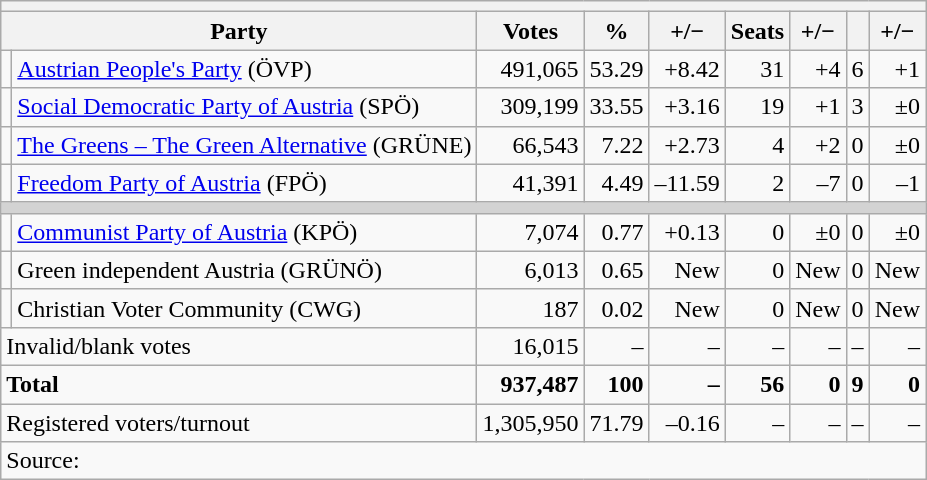<table class=wikitable style=text-align:right>
<tr>
<th colspan="9"></th>
</tr>
<tr>
<th colspan=2>Party</th>
<th>Votes</th>
<th>%</th>
<th>+/−</th>
<th>Seats</th>
<th>+/−</th>
<th></th>
<th>+/−</th>
</tr>
<tr>
<td bgcolor=></td>
<td align=left><a href='#'>Austrian People's Party</a> (ÖVP)</td>
<td>491,065</td>
<td>53.29</td>
<td>+8.42</td>
<td>31</td>
<td>+4</td>
<td>6</td>
<td>+1</td>
</tr>
<tr>
<td bgcolor=></td>
<td align=left><a href='#'>Social Democratic Party of Austria</a> (SPÖ)</td>
<td>309,199</td>
<td>33.55</td>
<td>+3.16</td>
<td>19</td>
<td>+1</td>
<td>3</td>
<td>±0</td>
</tr>
<tr>
<td bgcolor=></td>
<td align=left><a href='#'>The Greens – The Green Alternative</a> (GRÜNE)</td>
<td>66,543</td>
<td>7.22</td>
<td>+2.73</td>
<td>4</td>
<td>+2</td>
<td>0</td>
<td>±0</td>
</tr>
<tr>
<td bgcolor=></td>
<td align=left><a href='#'>Freedom Party of Austria</a> (FPÖ)</td>
<td>41,391</td>
<td>4.49</td>
<td>–11.59</td>
<td>2</td>
<td>–7</td>
<td>0</td>
<td>–1</td>
</tr>
<tr>
<td colspan=9 bgcolor=lightgrey></td>
</tr>
<tr>
<td bgcolor=></td>
<td align=left><a href='#'>Communist Party of Austria</a> (KPÖ)</td>
<td>7,074</td>
<td>0.77</td>
<td>+0.13</td>
<td>0</td>
<td>±0</td>
<td>0</td>
<td>±0</td>
</tr>
<tr>
<td></td>
<td align=left>Green independent Austria (GRÜNÖ)</td>
<td>6,013</td>
<td>0.65</td>
<td>New</td>
<td>0</td>
<td>New</td>
<td>0</td>
<td>New</td>
</tr>
<tr>
<td></td>
<td align=left>Christian Voter Community (CWG)</td>
<td>187</td>
<td>0.02</td>
<td>New</td>
<td>0</td>
<td>New</td>
<td>0</td>
<td>New</td>
</tr>
<tr>
<td colspan=2 align=left>Invalid/blank votes</td>
<td>16,015</td>
<td>–</td>
<td>–</td>
<td>–</td>
<td>–</td>
<td>–</td>
<td>–</td>
</tr>
<tr>
<td colspan=2 align=left><strong>Total</strong></td>
<td><strong>937,487</strong></td>
<td><strong>100</strong></td>
<td><strong>–</strong></td>
<td><strong>56</strong></td>
<td><strong>0</strong></td>
<td><strong>9</strong></td>
<td><strong>0</strong></td>
</tr>
<tr>
<td align=left colspan=2>Registered voters/turnout</td>
<td>1,305,950</td>
<td>71.79</td>
<td>–0.16</td>
<td>–</td>
<td>–</td>
<td>–</td>
<td>–</td>
</tr>
<tr>
<td align=left colspan=9>Source: </td>
</tr>
</table>
